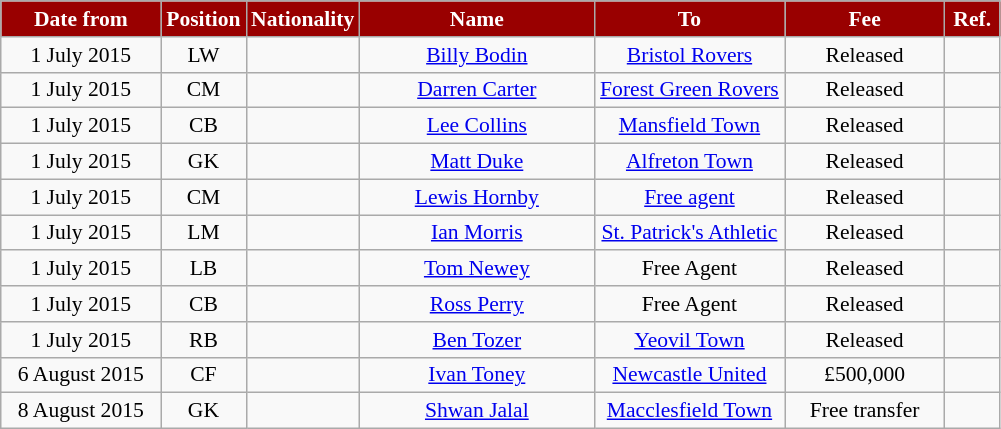<table class="wikitable"  style="text-align:center; font-size:90%; ">
<tr>
<th style="background:#990000; color:white; width:100px;">Date from</th>
<th style="background:#990000; color:white; width:50px;">Position</th>
<th style="background:#990000; color:white; width:50px;">Nationality</th>
<th style="background:#990000; color:white; width:150px;">Name</th>
<th style="background:#990000; color:white; width:120px;">To</th>
<th style="background:#990000; color:white; width:100px;">Fee</th>
<th style="background:#990000; color:white; width:30px;">Ref.</th>
</tr>
<tr>
<td>1 July 2015</td>
<td>LW</td>
<td></td>
<td><a href='#'>Billy Bodin</a></td>
<td><a href='#'>Bristol Rovers</a></td>
<td>Released</td>
<td></td>
</tr>
<tr>
<td>1 July 2015</td>
<td>CM</td>
<td></td>
<td><a href='#'>Darren Carter</a></td>
<td><a href='#'>Forest Green Rovers</a></td>
<td>Released</td>
<td></td>
</tr>
<tr>
<td>1 July 2015</td>
<td>CB</td>
<td></td>
<td><a href='#'>Lee Collins</a></td>
<td><a href='#'>Mansfield Town</a></td>
<td>Released</td>
<td></td>
</tr>
<tr>
<td>1 July 2015</td>
<td>GK</td>
<td></td>
<td><a href='#'>Matt Duke</a></td>
<td><a href='#'>Alfreton Town</a></td>
<td>Released</td>
<td></td>
</tr>
<tr>
<td>1 July 2015</td>
<td>CM</td>
<td></td>
<td><a href='#'>Lewis Hornby</a></td>
<td><a href='#'>Free agent</a></td>
<td>Released</td>
<td></td>
</tr>
<tr>
<td>1 July 2015</td>
<td>LM</td>
<td></td>
<td><a href='#'>Ian Morris</a></td>
<td><a href='#'>St. Patrick's Athletic</a></td>
<td>Released</td>
<td></td>
</tr>
<tr>
<td>1 July 2015</td>
<td>LB</td>
<td></td>
<td><a href='#'>Tom Newey</a></td>
<td>Free Agent</td>
<td>Released</td>
<td></td>
</tr>
<tr>
<td>1 July 2015</td>
<td>CB</td>
<td></td>
<td><a href='#'>Ross Perry</a></td>
<td>Free Agent</td>
<td>Released</td>
<td></td>
</tr>
<tr>
<td>1 July 2015</td>
<td>RB</td>
<td></td>
<td><a href='#'>Ben Tozer</a></td>
<td><a href='#'>Yeovil Town</a></td>
<td>Released</td>
<td></td>
</tr>
<tr>
<td>6 August 2015</td>
<td>CF</td>
<td></td>
<td><a href='#'>Ivan Toney</a></td>
<td><a href='#'>Newcastle United</a></td>
<td>£500,000</td>
<td></td>
</tr>
<tr>
<td>8 August 2015</td>
<td>GK</td>
<td></td>
<td><a href='#'>Shwan Jalal</a></td>
<td><a href='#'>Macclesfield Town</a></td>
<td>Free transfer</td>
<td></td>
</tr>
</table>
